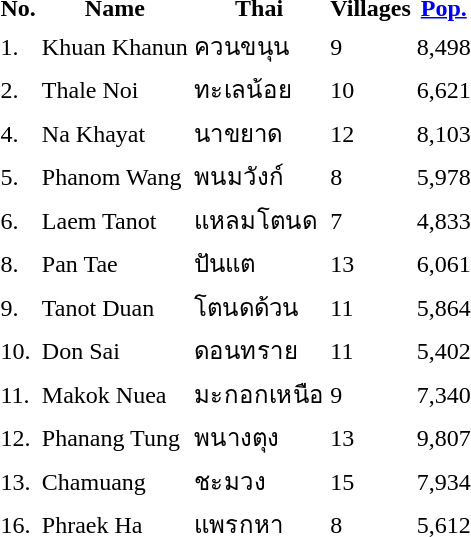<table>
<tr>
<th>No.</th>
<th>Name</th>
<th>Thai</th>
<th>Villages</th>
<th><a href='#'>Pop.</a></th>
</tr>
<tr>
<td>1.</td>
<td>Khuan Khanun</td>
<td>ควนขนุน</td>
<td>9</td>
<td>8,498</td>
</tr>
<tr>
<td>2.</td>
<td>Thale Noi</td>
<td>ทะเลน้อย</td>
<td>10</td>
<td>6,621</td>
</tr>
<tr>
<td>4.</td>
<td>Na Khayat</td>
<td>นาขยาด</td>
<td>12</td>
<td>8,103</td>
</tr>
<tr>
<td>5.</td>
<td>Phanom Wang</td>
<td>พนมวังก์</td>
<td>8</td>
<td>5,978</td>
</tr>
<tr>
<td>6.</td>
<td>Laem Tanot</td>
<td>แหลมโตนด</td>
<td>7</td>
<td>4,833</td>
</tr>
<tr>
<td>8.</td>
<td>Pan Tae</td>
<td>ปันแต</td>
<td>13</td>
<td>6,061</td>
</tr>
<tr>
<td>9.</td>
<td>Tanot Duan</td>
<td>โตนดด้วน</td>
<td>11</td>
<td>5,864</td>
</tr>
<tr>
<td>10.</td>
<td>Don Sai</td>
<td>ดอนทราย</td>
<td>11</td>
<td>5,402</td>
</tr>
<tr>
<td>11.</td>
<td>Makok Nuea</td>
<td>มะกอกเหนือ</td>
<td>9</td>
<td>7,340</td>
</tr>
<tr>
<td>12.</td>
<td>Phanang Tung</td>
<td>พนางตุง</td>
<td>13</td>
<td>9,807</td>
</tr>
<tr>
<td>13.</td>
<td>Chamuang</td>
<td>ชะมวง</td>
<td>15</td>
<td>7,934</td>
</tr>
<tr>
<td>16.</td>
<td>Phraek Ha</td>
<td>แพรกหา</td>
<td>8</td>
<td>5,612</td>
</tr>
</table>
